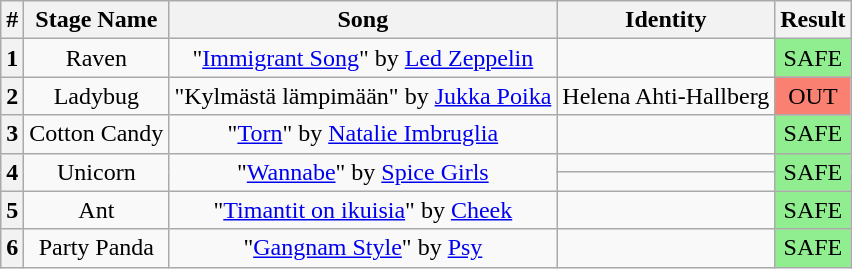<table class="wikitable plainrowheaders" style="text-align: center;">
<tr>
<th>#</th>
<th>Stage Name</th>
<th>Song</th>
<th>Identity</th>
<th>Result</th>
</tr>
<tr>
<th>1</th>
<td>Raven</td>
<td>"<a href='#'>Immigrant Song</a>" by <a href='#'>Led Zeppelin</a></td>
<td></td>
<td bgcolor=lightgreen>SAFE</td>
</tr>
<tr>
<th>2</th>
<td>Ladybug</td>
<td>"Kylmästä lämpimään" by <a href='#'>Jukka Poika</a></td>
<td>Helena Ahti-Hallberg</td>
<td bgcolor=salmon>OUT</td>
</tr>
<tr>
<th>3</th>
<td>Cotton Candy</td>
<td>"<a href='#'>Torn</a>" by <a href='#'>Natalie Imbruglia</a></td>
<td></td>
<td bgcolor=lightgreen>SAFE</td>
</tr>
<tr>
<th rowspan="2">4</th>
<td rowspan="2">Unicorn</td>
<td rowspan="2">"<a href='#'>Wannabe</a>" by <a href='#'>Spice Girls</a></td>
<td></td>
<td rowspan="2" bgcolor=lightgreen>SAFE</td>
</tr>
<tr>
<td></td>
</tr>
<tr>
<th>5</th>
<td>Ant</td>
<td>"<a href='#'>Timantit on ikuisia</a>" by <a href='#'>Cheek</a></td>
<td></td>
<td bgcolor=lightgreen>SAFE</td>
</tr>
<tr>
<th>6</th>
<td>Party Panda</td>
<td>"<a href='#'>Gangnam Style</a>" by <a href='#'>Psy</a></td>
<td></td>
<td bgcolor=lightgreen>SAFE</td>
</tr>
</table>
